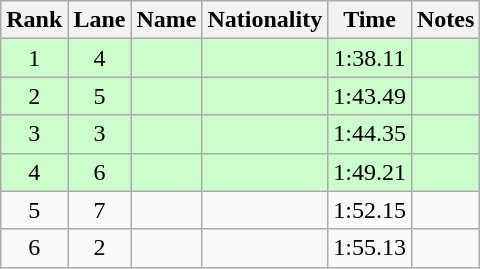<table class="wikitable sortable" style="text-align:center">
<tr>
<th>Rank</th>
<th>Lane</th>
<th>Name</th>
<th>Nationality</th>
<th>Time</th>
<th>Notes</th>
</tr>
<tr bgcolor=ccffcc>
<td>1</td>
<td>4</td>
<td align=left></td>
<td align=left></td>
<td>1:38.11</td>
<td><strong></strong> <strong></strong></td>
</tr>
<tr bgcolor=ccffcc>
<td>2</td>
<td>5</td>
<td align=left></td>
<td align=left></td>
<td>1:43.49</td>
<td><strong></strong></td>
</tr>
<tr bgcolor=ccffcc>
<td>3</td>
<td>3</td>
<td align=left></td>
<td align=left></td>
<td>1:44.35</td>
<td><strong></strong></td>
</tr>
<tr bgcolor=ccffcc>
<td>4</td>
<td>6</td>
<td align=left></td>
<td align=left></td>
<td>1:49.21</td>
<td><strong></strong></td>
</tr>
<tr>
<td>5</td>
<td>7</td>
<td align=left></td>
<td align=left></td>
<td>1:52.15</td>
<td></td>
</tr>
<tr>
<td>6</td>
<td>2</td>
<td align=left></td>
<td align=left></td>
<td>1:55.13</td>
<td></td>
</tr>
</table>
